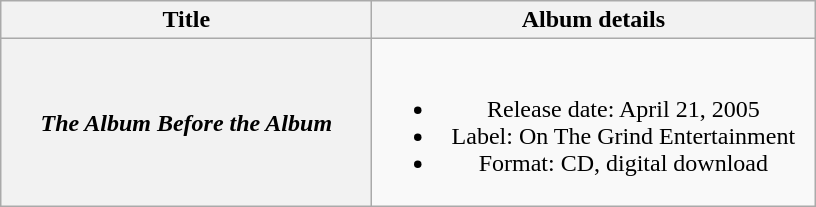<table class="wikitable plainrowheaders" style="text-align:center;">
<tr>
<th style="width:15em;">Title</th>
<th style="width:18em;">Album details</th>
</tr>
<tr>
<th scope="row"><em>The Album Before the Album</em></th>
<td><br><ul><li>Release date: April 21, 2005</li><li>Label: On The Grind Entertainment</li><li>Format: CD, digital download</li></ul></td>
</tr>
</table>
